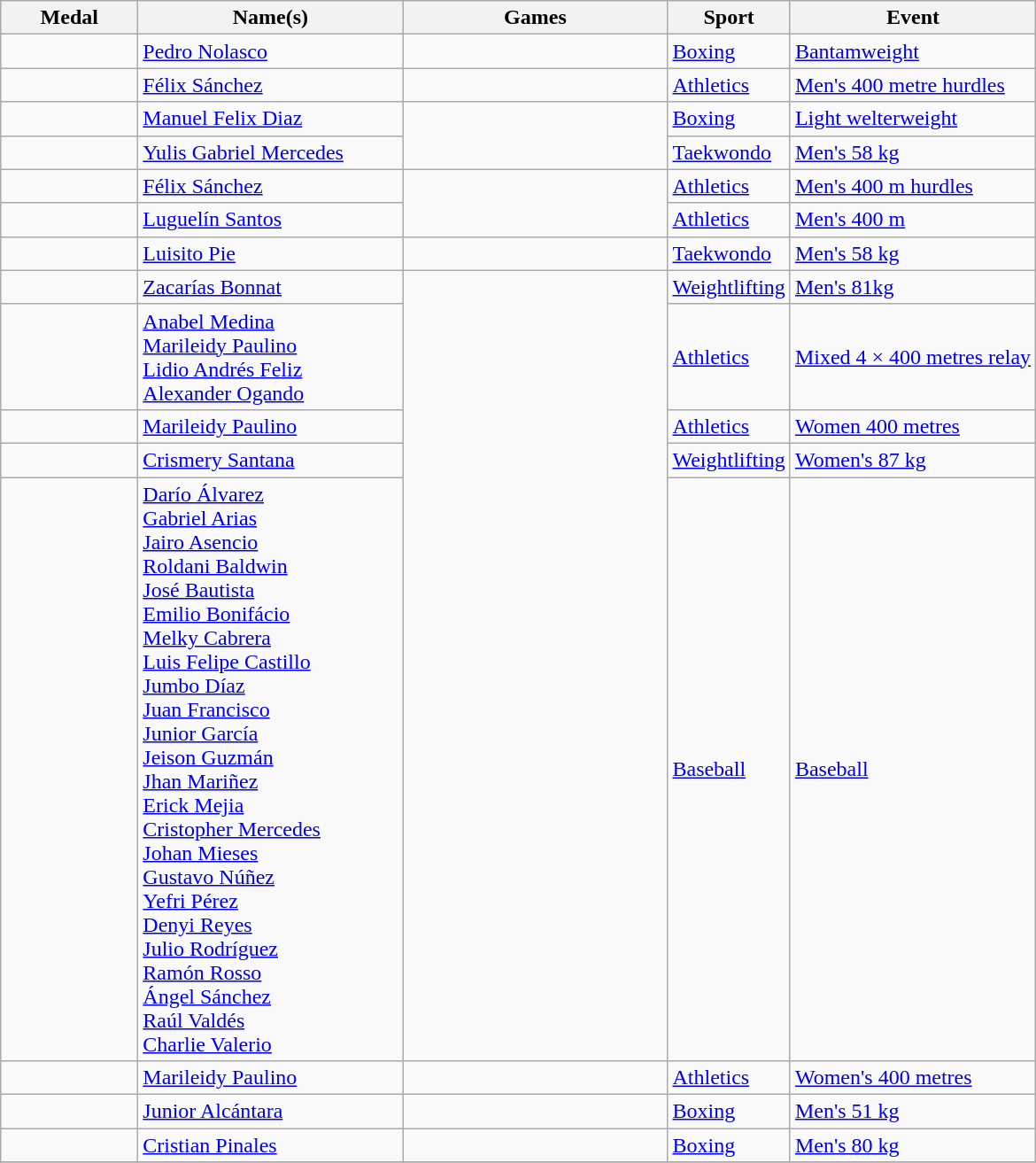<table class="wikitable sortable">
<tr>
<th style="width:6em">Medal</th>
<th style="width:12em">Name(s)</th>
<th style="width:12em">Games</th>
<th>Sport</th>
<th>Event</th>
</tr>
<tr>
<td></td>
<td><a href='#'>Pedro Nolasco</a></td>
<td></td>
<td> <a href='#'>Boxing</a></td>
<td><a href='#'>Bantamweight</a></td>
</tr>
<tr>
<td></td>
<td><a href='#'>Félix Sánchez</a></td>
<td></td>
<td> <a href='#'>Athletics</a></td>
<td><a href='#'>Men's 400 metre hurdles</a></td>
</tr>
<tr>
<td></td>
<td><a href='#'>Manuel Felix Diaz</a></td>
<td rowspan="2"></td>
<td> <a href='#'>Boxing</a></td>
<td><a href='#'>Light welterweight</a></td>
</tr>
<tr>
<td></td>
<td><a href='#'>Yulis Gabriel Mercedes</a></td>
<td> <a href='#'>Taekwondo</a></td>
<td><a href='#'>Men's 58 kg</a></td>
</tr>
<tr>
<td></td>
<td><a href='#'>Félix Sánchez</a></td>
<td rowspan="2"></td>
<td> <a href='#'>Athletics</a></td>
<td><a href='#'>Men's 400 m hurdles</a></td>
</tr>
<tr>
<td></td>
<td><a href='#'>Luguelín Santos</a></td>
<td> <a href='#'>Athletics</a></td>
<td><a href='#'>Men's 400 m</a></td>
</tr>
<tr>
<td></td>
<td><a href='#'>Luisito Pie</a></td>
<td></td>
<td> <a href='#'>Taekwondo</a></td>
<td><a href='#'>Men's 58 kg</a></td>
</tr>
<tr>
<td></td>
<td><a href='#'>Zacarías Bonnat</a></td>
<td rowspan="5"></td>
<td> <a href='#'>Weightlifting</a></td>
<td><a href='#'>Men's 81kg</a></td>
</tr>
<tr>
<td></td>
<td><a href='#'>Anabel Medina</a><br><a href='#'>Marileidy Paulino</a><br><a href='#'>Lidio Andrés Feliz</a><br><a href='#'>Alexander Ogando</a></td>
<td> <a href='#'>Athletics</a></td>
<td><a href='#'>Mixed 4 × 400 metres relay</a></td>
</tr>
<tr>
<td></td>
<td><a href='#'>Marileidy Paulino</a></td>
<td> <a href='#'>Athletics</a></td>
<td><a href='#'>Women 400 metres</a></td>
</tr>
<tr>
<td></td>
<td><a href='#'>Crismery Santana</a></td>
<td> <a href='#'>Weightlifting</a></td>
<td><a href='#'>Women's 87 kg</a></td>
</tr>
<tr>
<td></td>
<td><a href='#'>Darío Álvarez</a><br><a href='#'>Gabriel Arias</a><br><a href='#'>Jairo Asencio</a><br><a href='#'>Roldani Baldwin</a><br><a href='#'>José Bautista</a><br><a href='#'>Emilio Bonifácio</a><br><a href='#'>Melky Cabrera</a><br><a href='#'>Luis Felipe Castillo</a><br><a href='#'>Jumbo Díaz</a><br><a href='#'>Juan Francisco</a><br><a href='#'>Junior García</a><br><a href='#'>Jeison Guzmán</a><br><a href='#'>Jhan Mariñez</a><br><a href='#'>Erick Mejia</a><br><a href='#'>Cristopher Mercedes</a><br><a href='#'>Johan Mieses</a><br><a href='#'>Gustavo Núñez</a><br><a href='#'>Yefri Pérez</a><br><a href='#'>Denyi Reyes</a><br><a href='#'>Julio Rodríguez</a><br><a href='#'>Ramón Rosso</a><br><a href='#'>Ángel Sánchez</a><br><a href='#'>Raúl Valdés</a><br><a href='#'>Charlie Valerio</a></td>
<td> <a href='#'>Baseball</a></td>
<td><a href='#'>Baseball</a></td>
</tr>
<tr>
<td></td>
<td><a href='#'>Marileidy Paulino</a></td>
<td></td>
<td> <a href='#'>Athletics</a></td>
<td><a href='#'>Women's 400 metres</a></td>
</tr>
<tr>
<td></td>
<td><a href='#'>Junior Alcántara</a></td>
<td></td>
<td> <a href='#'>Boxing</a></td>
<td><a href='#'>Men's 51 kg</a></td>
</tr>
<tr>
<td></td>
<td><a href='#'>Cristian Pinales</a></td>
<td></td>
<td> <a href='#'>Boxing</a></td>
<td><a href='#'>Men's 80 kg</a></td>
</tr>
<tr>
</tr>
</table>
